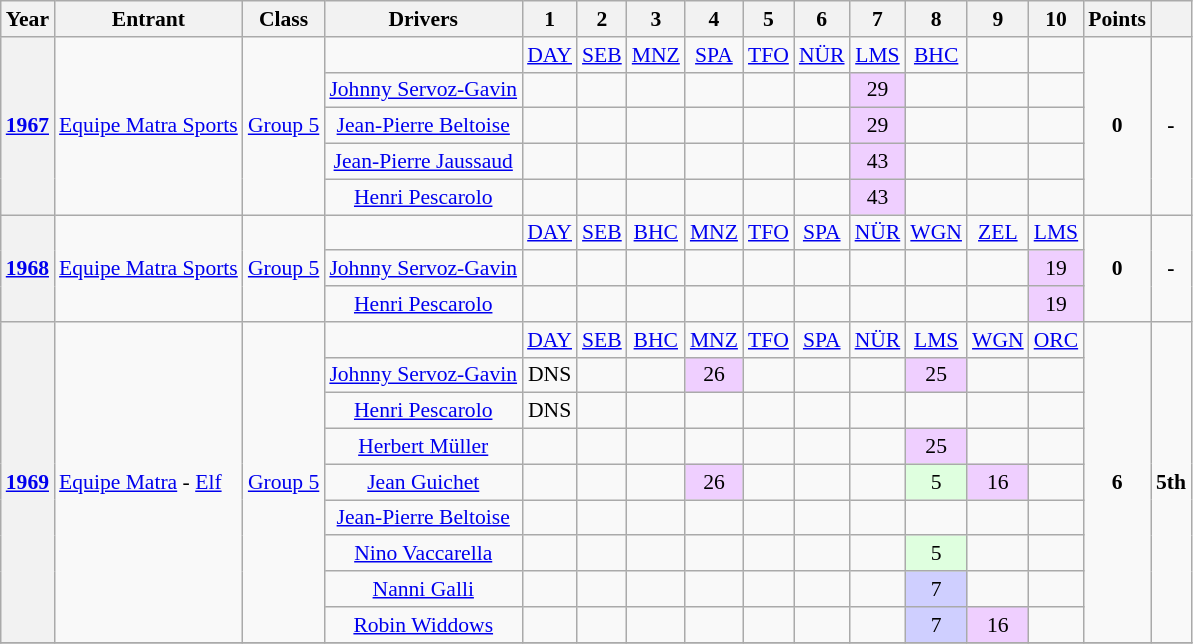<table class="wikitable" style="text-align:center; font-size:90%">
<tr>
<th>Year</th>
<th>Entrant</th>
<th>Class</th>
<th>Drivers</th>
<th>1</th>
<th>2</th>
<th>3</th>
<th>4</th>
<th>5</th>
<th>6</th>
<th>7</th>
<th>8</th>
<th>9</th>
<th>10</th>
<th>Points</th>
<th></th>
</tr>
<tr>
<th rowspan="5"><a href='#'>1967</a></th>
<td rowspan="5" align="left"><a href='#'>Equipe Matra Sports</a></td>
<td rowspan="5"><a href='#'>Group 5</a></td>
<td></td>
<td><a href='#'>DAY</a></td>
<td><a href='#'>SEB</a></td>
<td><a href='#'>MNZ</a></td>
<td><a href='#'>SPA</a></td>
<td><a href='#'>TFO</a></td>
<td><a href='#'>NÜR</a></td>
<td><a href='#'>LMS</a></td>
<td><a href='#'>BHC</a></td>
<td></td>
<td></td>
<td rowspan="5"><strong>0</strong></td>
<td rowspan="5"><strong>-</strong></td>
</tr>
<tr>
<td> <a href='#'>Johnny Servoz-Gavin</a></td>
<td></td>
<td></td>
<td></td>
<td></td>
<td></td>
<td></td>
<td style="background:#efcfff;">29</td>
<td></td>
<td></td>
<td></td>
</tr>
<tr>
<td> <a href='#'>Jean-Pierre Beltoise</a></td>
<td></td>
<td></td>
<td></td>
<td></td>
<td></td>
<td></td>
<td style="background:#efcfff;">29</td>
<td></td>
<td></td>
<td></td>
</tr>
<tr>
<td> <a href='#'>Jean-Pierre Jaussaud</a></td>
<td></td>
<td></td>
<td></td>
<td></td>
<td></td>
<td></td>
<td style="background:#efcfff;">43</td>
<td></td>
<td></td>
<td></td>
</tr>
<tr>
<td> <a href='#'>Henri Pescarolo</a></td>
<td></td>
<td></td>
<td></td>
<td></td>
<td></td>
<td></td>
<td style="background:#efcfff;">43</td>
<td></td>
<td></td>
<td></td>
</tr>
<tr>
<th rowspan="3"><a href='#'>1968</a></th>
<td rowspan="3" align="left"><a href='#'>Equipe Matra Sports</a></td>
<td rowspan="3"><a href='#'>Group 5</a></td>
<td></td>
<td><a href='#'>DAY</a></td>
<td><a href='#'>SEB</a></td>
<td><a href='#'>BHC</a></td>
<td><a href='#'>MNZ</a></td>
<td><a href='#'>TFO</a></td>
<td><a href='#'>SPA</a></td>
<td><a href='#'>NÜR</a></td>
<td><a href='#'>WGN</a></td>
<td><a href='#'>ZEL</a></td>
<td><a href='#'>LMS</a></td>
<td rowspan="3"><strong>0</strong></td>
<td rowspan="3"><strong>-</strong></td>
</tr>
<tr>
<td> <a href='#'>Johnny Servoz-Gavin</a></td>
<td></td>
<td></td>
<td></td>
<td></td>
<td></td>
<td></td>
<td></td>
<td></td>
<td></td>
<td style="background:#efcfff;">19</td>
</tr>
<tr>
<td> <a href='#'>Henri Pescarolo</a></td>
<td></td>
<td></td>
<td></td>
<td></td>
<td></td>
<td></td>
<td></td>
<td></td>
<td></td>
<td style="background:#efcfff;">19</td>
</tr>
<tr>
<th rowspan="9"><a href='#'>1969</a></th>
<td rowspan="9" align="left"><a href='#'>Equipe Matra</a> - <a href='#'>Elf</a></td>
<td rowspan="9"><a href='#'>Group 5</a></td>
<td></td>
<td><a href='#'>DAY</a></td>
<td><a href='#'>SEB</a></td>
<td><a href='#'>BHC</a></td>
<td><a href='#'>MNZ</a></td>
<td><a href='#'>TFO</a></td>
<td><a href='#'>SPA</a></td>
<td><a href='#'>NÜR</a></td>
<td><a href='#'>LMS</a></td>
<td><a href='#'>WGN</a></td>
<td><a href='#'>ORC</a></td>
<td rowspan="9"><strong>6</strong></td>
<td rowspan="9"><strong>5th</strong></td>
</tr>
<tr>
<td> <a href='#'>Johnny Servoz-Gavin</a></td>
<td>DNS</td>
<td></td>
<td></td>
<td style="background:#efcfff;">26</td>
<td></td>
<td></td>
<td></td>
<td style="background:#efcfff;">25</td>
<td></td>
<td></td>
</tr>
<tr>
<td> <a href='#'>Henri Pescarolo</a></td>
<td>DNS</td>
<td></td>
<td></td>
<td></td>
<td></td>
<td></td>
<td></td>
<td></td>
<td></td>
<td></td>
</tr>
<tr>
<td> <a href='#'>Herbert Müller</a></td>
<td></td>
<td></td>
<td></td>
<td></td>
<td></td>
<td></td>
<td></td>
<td style="background:#efcfff;">25</td>
<td></td>
<td></td>
</tr>
<tr>
<td> <a href='#'>Jean Guichet</a></td>
<td></td>
<td></td>
<td></td>
<td style="background:#efcfff;">26</td>
<td></td>
<td></td>
<td></td>
<td style="background:#dfffdf;">5</td>
<td style="background:#efcfff;">16</td>
<td></td>
</tr>
<tr>
<td> <a href='#'>Jean-Pierre Beltoise</a></td>
<td></td>
<td></td>
<td></td>
<td></td>
<td></td>
<td></td>
<td></td>
<td></td>
<td></td>
<td></td>
</tr>
<tr>
<td> <a href='#'>Nino Vaccarella</a></td>
<td></td>
<td></td>
<td></td>
<td></td>
<td></td>
<td></td>
<td></td>
<td style="background:#dfffdf;">5</td>
<td></td>
<td></td>
</tr>
<tr>
<td> <a href='#'>Nanni Galli</a></td>
<td></td>
<td></td>
<td></td>
<td></td>
<td></td>
<td></td>
<td></td>
<td style="background:#CFCFFF;">7</td>
<td></td>
<td></td>
</tr>
<tr>
<td> <a href='#'>Robin Widdows</a></td>
<td></td>
<td></td>
<td></td>
<td></td>
<td></td>
<td></td>
<td></td>
<td style="background:#CFCFFF;">7</td>
<td style="background:#efcfff;">16</td>
<td></td>
</tr>
<tr>
</tr>
</table>
